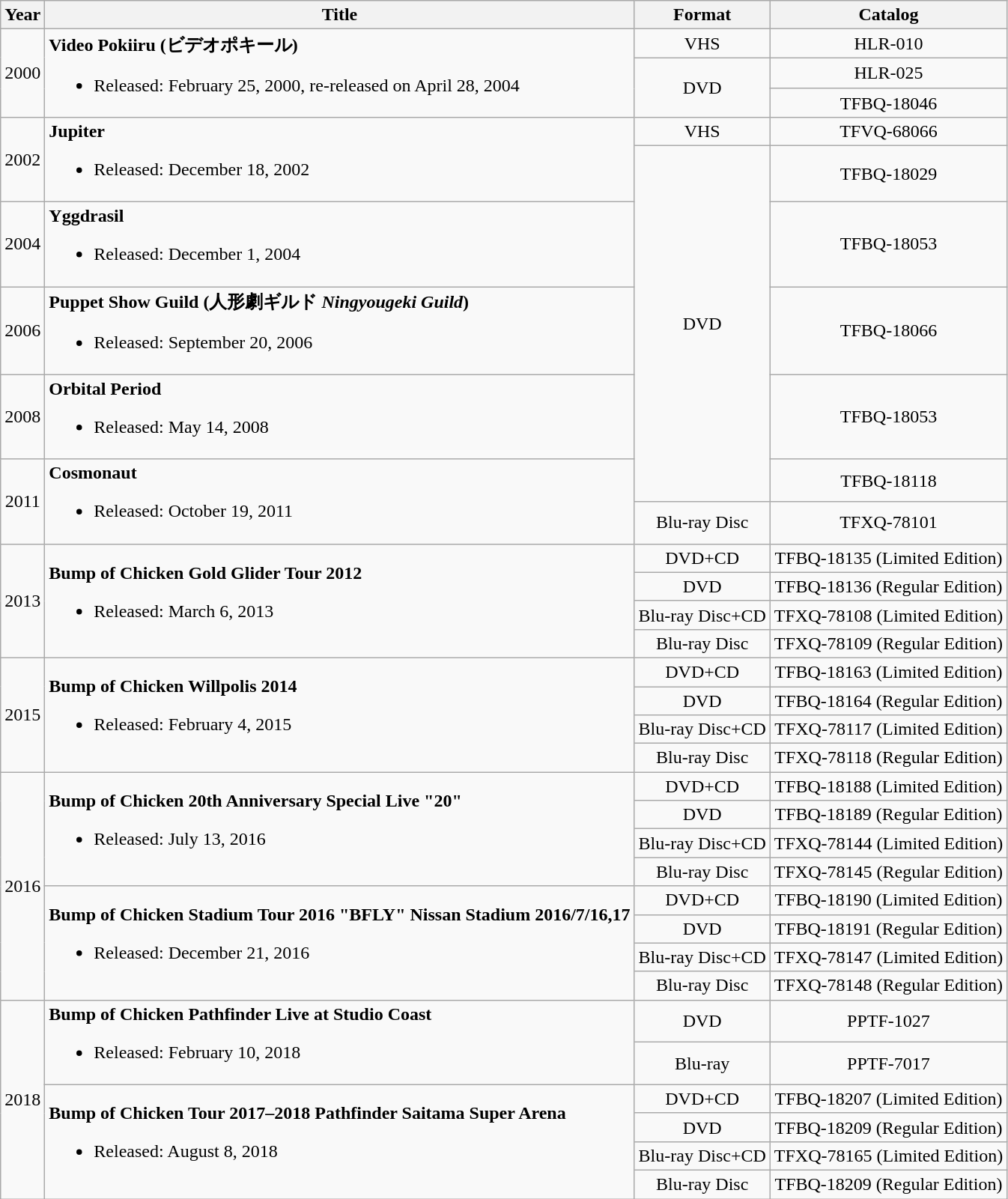<table class="wikitable" style="text-align:center;">
<tr>
<th>Year</th>
<th>Title</th>
<th>Format</th>
<th><strong>Catalog</strong></th>
</tr>
<tr>
<td rowspan="3">2000<br></td>
<td rowspan="3" align="left"><strong>Video Pokiiru (ビデオポキール)</strong><br><ul><li>Released: February 25, 2000, re-released on April 28, 2004</li></ul></td>
<td>VHS</td>
<td>HLR-010</td>
</tr>
<tr>
<td rowspan="2">DVD</td>
<td>HLR-025</td>
</tr>
<tr>
<td>TFBQ-18046</td>
</tr>
<tr>
<td rowspan="2">2002</td>
<td rowspan="2" align="left"><strong>Jupiter</strong><br><ul><li>Released: December 18, 2002</li></ul></td>
<td>VHS</td>
<td>TFVQ-68066</td>
</tr>
<tr>
<td rowspan="5">DVD</td>
<td>TFBQ-18029</td>
</tr>
<tr>
<td>2004</td>
<td align="left"><strong>Yggdrasil</strong><br><ul><li>Released: December 1, 2004</li></ul></td>
<td>TFBQ-18053</td>
</tr>
<tr>
<td>2006</td>
<td align="left"><strong>Puppet Show Guild (人形劇ギルド <em>Ningyougeki Guild</em>)</strong><br><ul><li>Released: September 20, 2006</li></ul></td>
<td>TFBQ-18066</td>
</tr>
<tr>
<td>2008</td>
<td align="left"><strong>Orbital Period</strong><br><ul><li>Released: May 14, 2008</li></ul></td>
<td>TFBQ-18053</td>
</tr>
<tr>
<td rowspan="2">2011</td>
<td rowspan="2" align="left"><strong>Cosmonaut</strong><br><ul><li>Released: October 19, 2011</li></ul></td>
<td>TFBQ-18118</td>
</tr>
<tr>
<td>Blu-ray Disc</td>
<td>TFXQ-78101</td>
</tr>
<tr>
<td rowspan="4">2013</td>
<td rowspan="4" align="left"><strong>Bump of Chicken Gold Glider Tour 2012</strong><br><ul><li>Released: March 6, 2013</li></ul></td>
<td>DVD+CD</td>
<td>TFBQ-18135 (Limited Edition)</td>
</tr>
<tr>
<td>DVD</td>
<td>TFBQ-18136 (Regular Edition)</td>
</tr>
<tr>
<td>Blu-ray Disc+CD</td>
<td>TFXQ-78108 (Limited Edition)</td>
</tr>
<tr>
<td>Blu-ray Disc</td>
<td>TFXQ-78109 (Regular Edition)</td>
</tr>
<tr>
<td rowspan="4">2015</td>
<td rowspan="4" align="left"><strong>Bump of Chicken Willpolis 2014</strong><br><ul><li>Released: February 4, 2015</li></ul></td>
<td>DVD+CD</td>
<td>TFBQ-18163 (Limited Edition)</td>
</tr>
<tr>
<td>DVD</td>
<td>TFBQ-18164 (Regular Edition)</td>
</tr>
<tr>
<td>Blu-ray Disc+CD</td>
<td>TFXQ-78117 (Limited Edition)</td>
</tr>
<tr>
<td>Blu-ray Disc</td>
<td>TFXQ-78118 (Regular Edition)</td>
</tr>
<tr>
<td rowspan="8">2016</td>
<td rowspan="4" align="left"><strong>Bump of Chicken 20th Anniversary Special Live "20"</strong><br><ul><li>Released: July 13, 2016</li></ul></td>
<td>DVD+CD</td>
<td>TFBQ-18188 (Limited Edition)</td>
</tr>
<tr>
<td>DVD</td>
<td>TFBQ-18189 (Regular Edition)</td>
</tr>
<tr>
<td>Blu-ray Disc+CD</td>
<td>TFXQ-78144 (Limited Edition)</td>
</tr>
<tr>
<td>Blu-ray Disc</td>
<td>TFXQ-78145 (Regular Edition)</td>
</tr>
<tr>
<td rowspan="4" align="left"><strong>Bump of Chicken Stadium Tour 2016 "BFLY" Nissan Stadium 2016/7/16,17</strong><br><ul><li>Released: December 21, 2016</li></ul></td>
<td>DVD+CD</td>
<td>TFBQ-18190 (Limited Edition)</td>
</tr>
<tr>
<td>DVD</td>
<td>TFBQ-18191 (Regular Edition)</td>
</tr>
<tr>
<td>Blu-ray Disc+CD</td>
<td>TFXQ-78147 (Limited Edition)</td>
</tr>
<tr>
<td>Blu-ray Disc</td>
<td>TFXQ-78148 (Regular Edition)</td>
</tr>
<tr>
<td rowspan="6">2018<br></td>
<td rowspan="2"  align="left"><strong>Bump of Chicken Pathfinder Live at Studio Coast</strong><br><ul><li>Released: February 10, 2018</li></ul></td>
<td>DVD</td>
<td>PPTF-1027</td>
</tr>
<tr>
<td>Blu-ray</td>
<td>PPTF-7017</td>
</tr>
<tr>
<td rowspan="4" align="left"><strong>Bump of Chicken Tour 2017–2018 Pathfinder Saitama Super Arena</strong><br><ul><li>Released: August 8, 2018</li></ul></td>
<td>DVD+CD</td>
<td>TFBQ-18207 (Limited Edition)</td>
</tr>
<tr>
<td>DVD</td>
<td>TFBQ-18209 (Regular Edition)</td>
</tr>
<tr>
<td>Blu-ray Disc+CD</td>
<td>TFXQ-78165 (Limited Edition)</td>
</tr>
<tr>
<td>Blu-ray Disc</td>
<td>TFBQ-18209 (Regular Edition)</td>
</tr>
</table>
